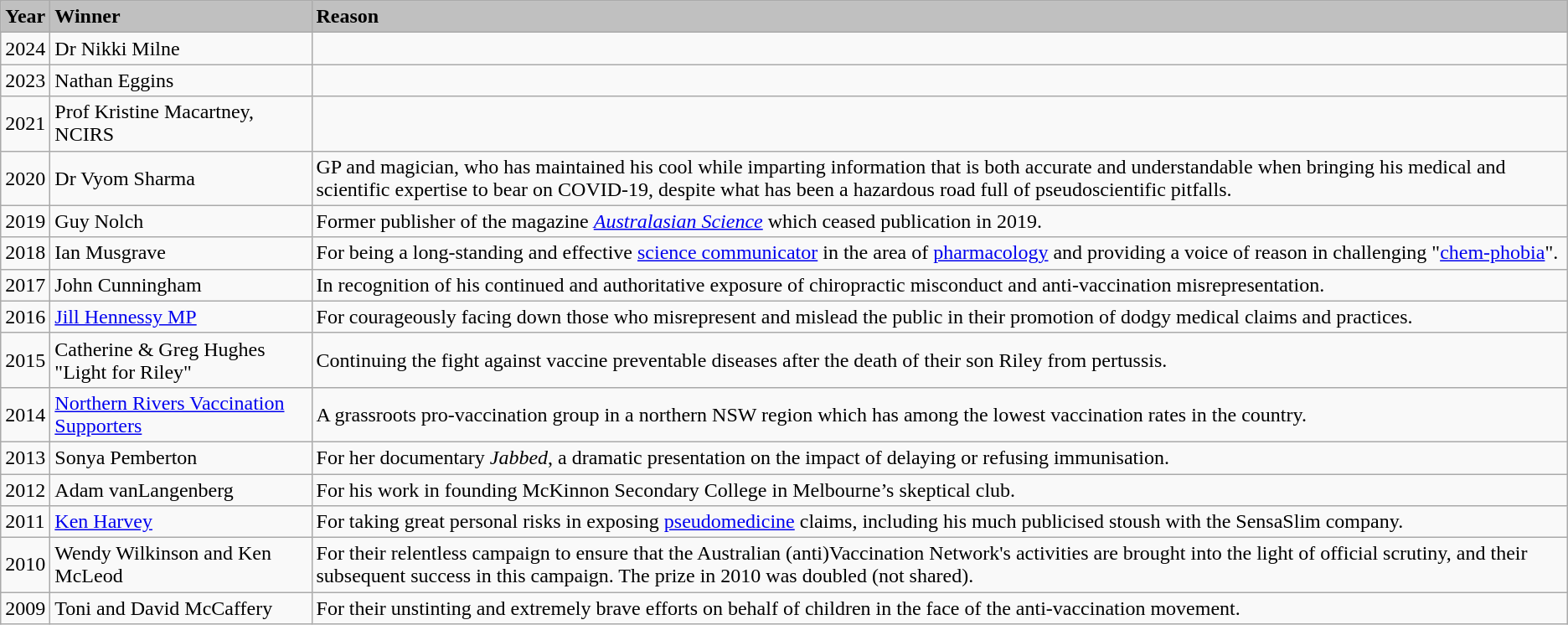<table class="wikitable">
<tr style="background:silver;">
<td><strong>Year</strong></td>
<td><strong>Winner</strong></td>
<td><strong>Reason</strong></td>
</tr>
<tr>
<td>2024</td>
<td>Dr Nikki Milne</td>
<td></td>
</tr>
<tr>
<td>2023</td>
<td>Nathan Eggins</td>
<td></td>
</tr>
<tr>
<td>2021</td>
<td>Prof Kristine Macartney, NCIRS</td>
<td></td>
</tr>
<tr>
<td>2020</td>
<td>Dr Vyom Sharma</td>
<td>GP and magician, who has maintained his cool while imparting information that is both accurate and understandable when bringing his medical and scientific expertise to bear on COVID-19, despite what has been a hazardous road full of pseudoscientific pitfalls.</td>
</tr>
<tr>
<td>2019</td>
<td>Guy Nolch</td>
<td>Former publisher of the magazine <em><a href='#'>Australasian Science</a></em> which ceased publication in 2019.</td>
</tr>
<tr>
<td>2018</td>
<td>Ian Musgrave</td>
<td>For being a long-standing and effective <a href='#'>science communicator</a> in the area of <a href='#'>pharmacology</a> and providing a voice of reason in challenging "<a href='#'>chem-phobia</a>".</td>
</tr>
<tr>
<td>2017</td>
<td>John Cunningham</td>
<td>In recognition of his continued and authoritative exposure of chiropractic misconduct and anti-vaccination misrepresentation.</td>
</tr>
<tr>
<td>2016</td>
<td><a href='#'>Jill Hennessy MP</a></td>
<td>For courageously facing down those who misrepresent and mislead the public in their promotion of dodgy medical claims and practices.</td>
</tr>
<tr>
<td>2015</td>
<td>Catherine & Greg Hughes "Light for Riley"</td>
<td>Continuing the fight against vaccine preventable diseases after the death of their son Riley from pertussis.</td>
</tr>
<tr>
<td>2014</td>
<td><a href='#'>Northern Rivers Vaccination Supporters</a></td>
<td>A grassroots pro-vaccination group in a northern NSW region which has among the lowest vaccination rates in the country.</td>
</tr>
<tr>
<td>2013</td>
<td>Sonya Pemberton</td>
<td>For her documentary <em>Jabbed</em>, a dramatic presentation on the impact of delaying or refusing immunisation.</td>
</tr>
<tr>
<td>2012</td>
<td>Adam vanLangenberg</td>
<td>For his work in founding McKinnon Secondary College in Melbourne’s skeptical club.</td>
</tr>
<tr>
<td>2011</td>
<td><a href='#'>Ken Harvey</a></td>
<td>For taking great personal risks in exposing <a href='#'>pseudomedicine</a> claims, including his much publicised stoush with the SensaSlim company.</td>
</tr>
<tr>
<td>2010</td>
<td>Wendy Wilkinson and Ken McLeod</td>
<td>For their relentless campaign to ensure that the Australian (anti)Vaccination Network's activities are brought into the light of official scrutiny, and their subsequent success in this campaign. The prize in 2010 was doubled (not shared).</td>
</tr>
<tr>
<td>2009</td>
<td>Toni and David McCaffery</td>
<td>For their unstinting and extremely brave efforts on behalf of children in the face of the anti-vaccination movement.</td>
</tr>
</table>
